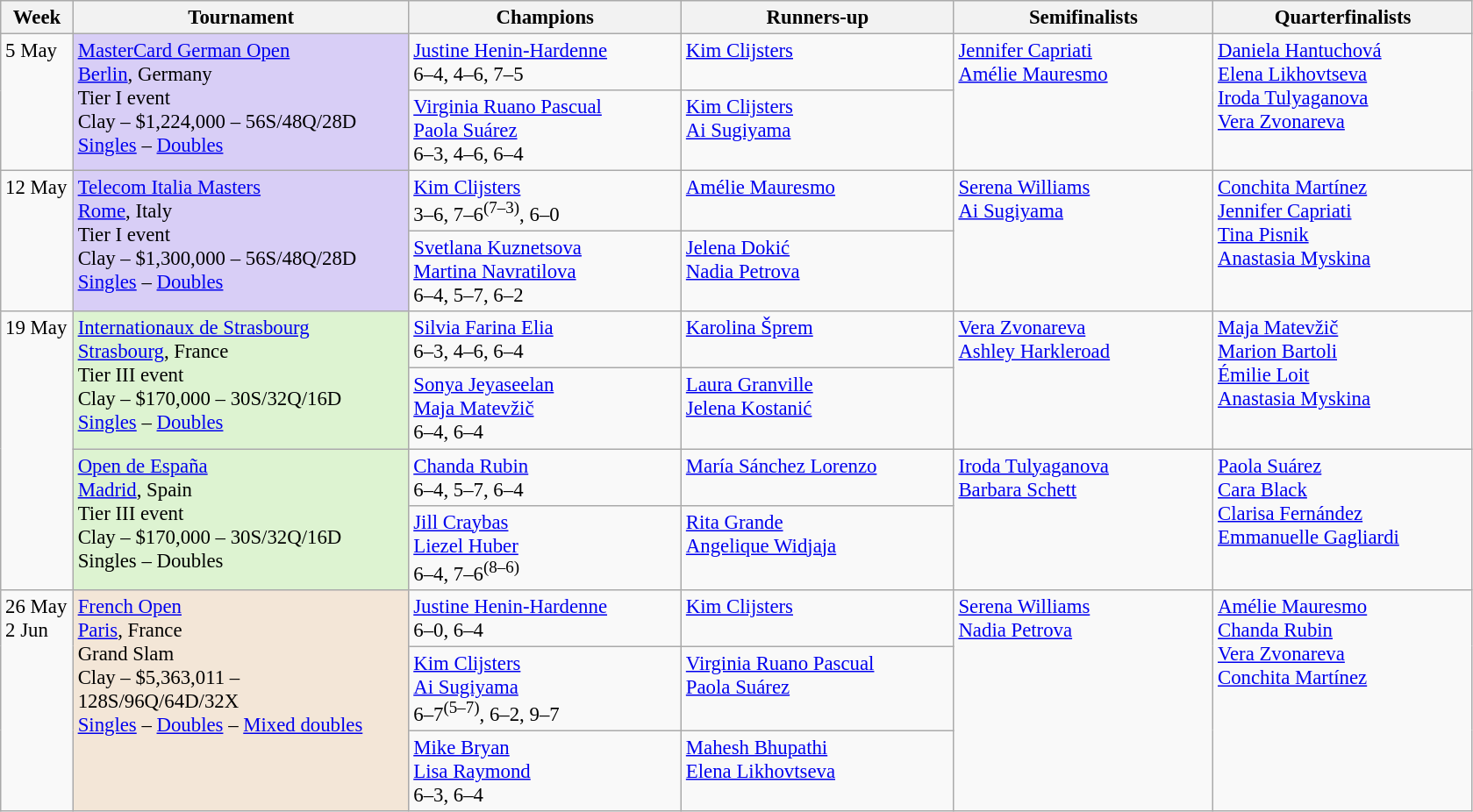<table class=wikitable style=font-size:95%>
<tr>
<th style="width:48px;">Week</th>
<th style="width:248px;">Tournament</th>
<th style="width:200px;">Champions</th>
<th style="width:200px;">Runners-up</th>
<th style="width:190px;">Semifinalists</th>
<th style="width:190px;">Quarterfinalists</th>
</tr>
<tr valign="top">
<td rowspan=2>5 May</td>
<td rowspan=2 bgcolor=#d8cef6><a href='#'>MasterCard German Open</a><br> <a href='#'>Berlin</a>, Germany <br>Tier I event <br> Clay – $1,224,000 – 56S/48Q/28D<br><a href='#'>Singles</a> – <a href='#'>Doubles</a></td>
<td> <a href='#'>Justine Henin-Hardenne</a> <br> 6–4, 4–6, 7–5</td>
<td> <a href='#'>Kim Clijsters</a></td>
<td rowspan=2> <a href='#'>Jennifer Capriati</a><br> <a href='#'>Amélie Mauresmo</a></td>
<td rowspan=2> <a href='#'>Daniela Hantuchová</a>  <br>  <a href='#'>Elena Likhovtseva</a> <br> <a href='#'>Iroda Tulyaganova</a><br>   <a href='#'>Vera Zvonareva</a></td>
</tr>
<tr valign="top">
<td> <a href='#'>Virginia Ruano Pascual</a> <br>  <a href='#'>Paola Suárez</a><br>6–3, 4–6, 6–4</td>
<td> <a href='#'>Kim Clijsters</a> <br>  <a href='#'>Ai Sugiyama</a></td>
</tr>
<tr valign="top">
<td rowspan=2>12 May</td>
<td rowspan=2 bgcolor=#d8cef6><a href='#'>Telecom Italia Masters</a><br> <a href='#'>Rome</a>, Italy <br>Tier I event <br> Clay – $1,300,000 – 56S/48Q/28D<br><a href='#'>Singles</a> – <a href='#'>Doubles</a></td>
<td> <a href='#'>Kim Clijsters</a> <br> 3–6, 7–6<sup>(7–3)</sup>, 6–0</td>
<td> <a href='#'>Amélie Mauresmo</a></td>
<td rowspan=2> <a href='#'>Serena Williams</a><br> <a href='#'>Ai Sugiyama</a></td>
<td rowspan=2> <a href='#'>Conchita Martínez</a>  <br>  <a href='#'>Jennifer Capriati</a> <br> <a href='#'>Tina Pisnik</a><br>   <a href='#'>Anastasia Myskina</a></td>
</tr>
<tr valign="top">
<td> <a href='#'>Svetlana Kuznetsova</a> <br>  <a href='#'>Martina Navratilova</a><br>6–4, 5–7, 6–2</td>
<td> <a href='#'>Jelena Dokić</a> <br>  <a href='#'>Nadia Petrova</a></td>
</tr>
<tr valign="top">
<td rowspan=4>19 May</td>
<td rowspan=2 bgcolor=#DDF3D1><a href='#'>Internationaux de Strasbourg</a><br> <a href='#'>Strasbourg</a>, France <br>Tier III event <br> Clay – $170,000 – 30S/32Q/16D<br><a href='#'>Singles</a> – <a href='#'>Doubles</a></td>
<td> <a href='#'>Silvia Farina Elia</a> <br> 6–3, 4–6, 6–4</td>
<td> <a href='#'>Karolina Šprem</a></td>
<td rowspan=2> <a href='#'>Vera Zvonareva</a><br> <a href='#'>Ashley Harkleroad</a></td>
<td rowspan=2> <a href='#'>Maja Matevžič</a>  <br>  <a href='#'>Marion Bartoli</a> <br> <a href='#'>Émilie Loit</a><br>   <a href='#'>Anastasia Myskina</a></td>
</tr>
<tr valign="top">
<td> <a href='#'>Sonya Jeyaseelan</a> <br>  <a href='#'>Maja Matevžič</a><br>6–4, 6–4</td>
<td> <a href='#'>Laura Granville</a> <br>  <a href='#'>Jelena Kostanić</a></td>
</tr>
<tr valign="top">
<td rowspan=2 bgcolor=#DDF3D1><a href='#'>Open de España</a><br> <a href='#'>Madrid</a>, Spain <br>Tier III event <br> Clay – $170,000 – 30S/32Q/16D<br>Singles – Doubles</td>
<td> <a href='#'>Chanda Rubin</a> <br> 6–4, 5–7, 6–4</td>
<td> <a href='#'>María Sánchez Lorenzo</a></td>
<td rowspan=2> <a href='#'>Iroda Tulyaganova</a><br> <a href='#'>Barbara Schett</a></td>
<td rowspan=2> <a href='#'>Paola Suárez</a>  <br>  <a href='#'>Cara Black</a> <br> <a href='#'>Clarisa Fernández</a><br>   <a href='#'>Emmanuelle Gagliardi</a></td>
</tr>
<tr valign="top">
<td> <a href='#'>Jill Craybas</a> <br>  <a href='#'>Liezel Huber</a><br>6–4, 7–6<sup>(8–6)</sup></td>
<td> <a href='#'>Rita Grande</a> <br>  <a href='#'>Angelique Widjaja</a></td>
</tr>
<tr valign="top">
<td rowspan=3>26 May<br>2 Jun</td>
<td rowspan=3 bgcolor=#F3E6D7><a href='#'>French Open</a><br> <a href='#'>Paris</a>, France <br>Grand Slam<br>Clay – $5,363,011 – 128S/96Q/64D/32X<br><a href='#'>Singles</a> – <a href='#'>Doubles</a> – <a href='#'>Mixed doubles</a></td>
<td> <a href='#'>Justine Henin-Hardenne</a> <br> 6–0, 6–4</td>
<td> <a href='#'>Kim Clijsters</a></td>
<td rowspan=3> <a href='#'>Serena Williams</a><br> <a href='#'>Nadia Petrova</a></td>
<td rowspan=3> <a href='#'>Amélie Mauresmo</a>  <br>  <a href='#'>Chanda Rubin</a> <br> <a href='#'>Vera Zvonareva</a><br>   <a href='#'>Conchita Martínez</a></td>
</tr>
<tr valign="top">
<td> <a href='#'>Kim Clijsters</a> <br>  <a href='#'>Ai Sugiyama</a><br>6–7<sup>(5–7)</sup>, 6–2, 9–7</td>
<td> <a href='#'>Virginia Ruano Pascual</a> <br>  <a href='#'>Paola Suárez</a></td>
</tr>
<tr valign="top">
<td> <a href='#'>Mike Bryan</a> <br>  <a href='#'>Lisa Raymond</a><br>6–3, 6–4</td>
<td> <a href='#'>Mahesh Bhupathi</a> <br>  <a href='#'>Elena Likhovtseva</a></td>
</tr>
</table>
